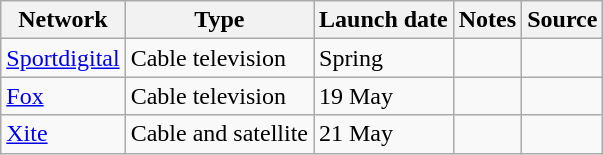<table class="wikitable sortable">
<tr>
<th>Network</th>
<th>Type</th>
<th>Launch date</th>
<th>Notes</th>
<th>Source</th>
</tr>
<tr>
<td><a href='#'>Sportdigital</a></td>
<td>Cable television</td>
<td>Spring</td>
<td></td>
<td></td>
</tr>
<tr>
<td><a href='#'>Fox</a></td>
<td>Cable television</td>
<td>19 May</td>
<td></td>
<td></td>
</tr>
<tr>
<td><a href='#'>Xite</a></td>
<td>Cable and satellite</td>
<td>21 May</td>
<td></td>
<td></td>
</tr>
</table>
